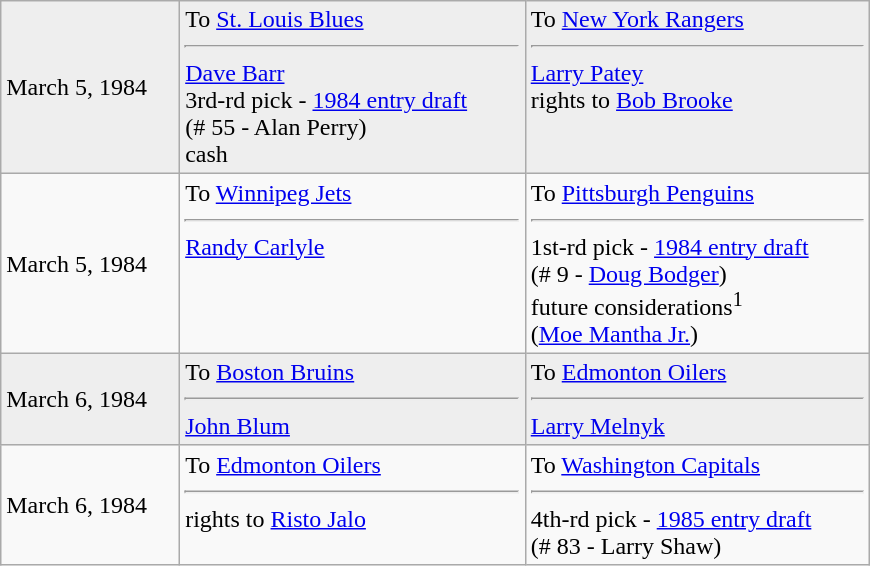<table class="wikitable" style="border:1px solid #999; width:580px;">
<tr style="background:#eee;">
<td>March 5, 1984</td>
<td valign="top">To <a href='#'>St. Louis Blues</a><hr><a href='#'>Dave Barr</a><br>3rd-rd pick - <a href='#'>1984 entry draft</a><br>(# 55 - Alan Perry)<br>cash</td>
<td valign="top">To <a href='#'>New York Rangers</a><hr><a href='#'>Larry Patey</a><br>rights to <a href='#'>Bob Brooke</a></td>
</tr>
<tr>
<td>March 5, 1984</td>
<td valign="top">To <a href='#'>Winnipeg Jets</a><hr><a href='#'>Randy Carlyle</a></td>
<td valign="top">To <a href='#'>Pittsburgh Penguins</a><hr>1st-rd pick - <a href='#'>1984 entry draft</a><br>(# 9 - <a href='#'>Doug Bodger</a>)<br>future considerations<sup>1</sup><br>(<a href='#'>Moe Mantha Jr.</a>)</td>
</tr>
<tr style="background:#eee;">
<td>March 6, 1984</td>
<td valign="top">To <a href='#'>Boston Bruins</a><hr><a href='#'>John Blum</a></td>
<td valign="top">To <a href='#'>Edmonton Oilers</a><hr><a href='#'>Larry Melnyk</a></td>
</tr>
<tr>
<td>March 6, 1984</td>
<td valign="top">To <a href='#'>Edmonton Oilers</a><hr>rights to <a href='#'>Risto Jalo</a></td>
<td valign="top">To <a href='#'>Washington Capitals</a><hr>4th-rd pick - <a href='#'>1985 entry draft</a><br>(# 83 - Larry Shaw)</td>
</tr>
</table>
